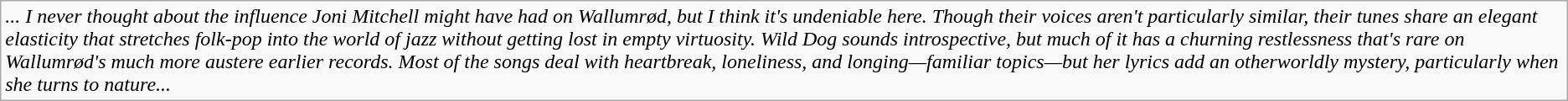<table class="wikitable">
<tr>
<td><em>... I never thought about the influence Joni Mitchell might have had on Wallumrød, but I think it's undeniable here. Though their voices aren't particularly similar, their tunes share an elegant elasticity that stretches folk-pop into the world of jazz without getting lost in empty virtuosity. Wild Dog sounds introspective, but much of it has a churning restlessness that's rare on Wallumrød's much more austere earlier records. Most of the songs deal with heartbreak, loneliness, and longing—familiar topics—but her lyrics add an otherworldly mystery, particularly when she turns to nature...</em></td>
</tr>
</table>
